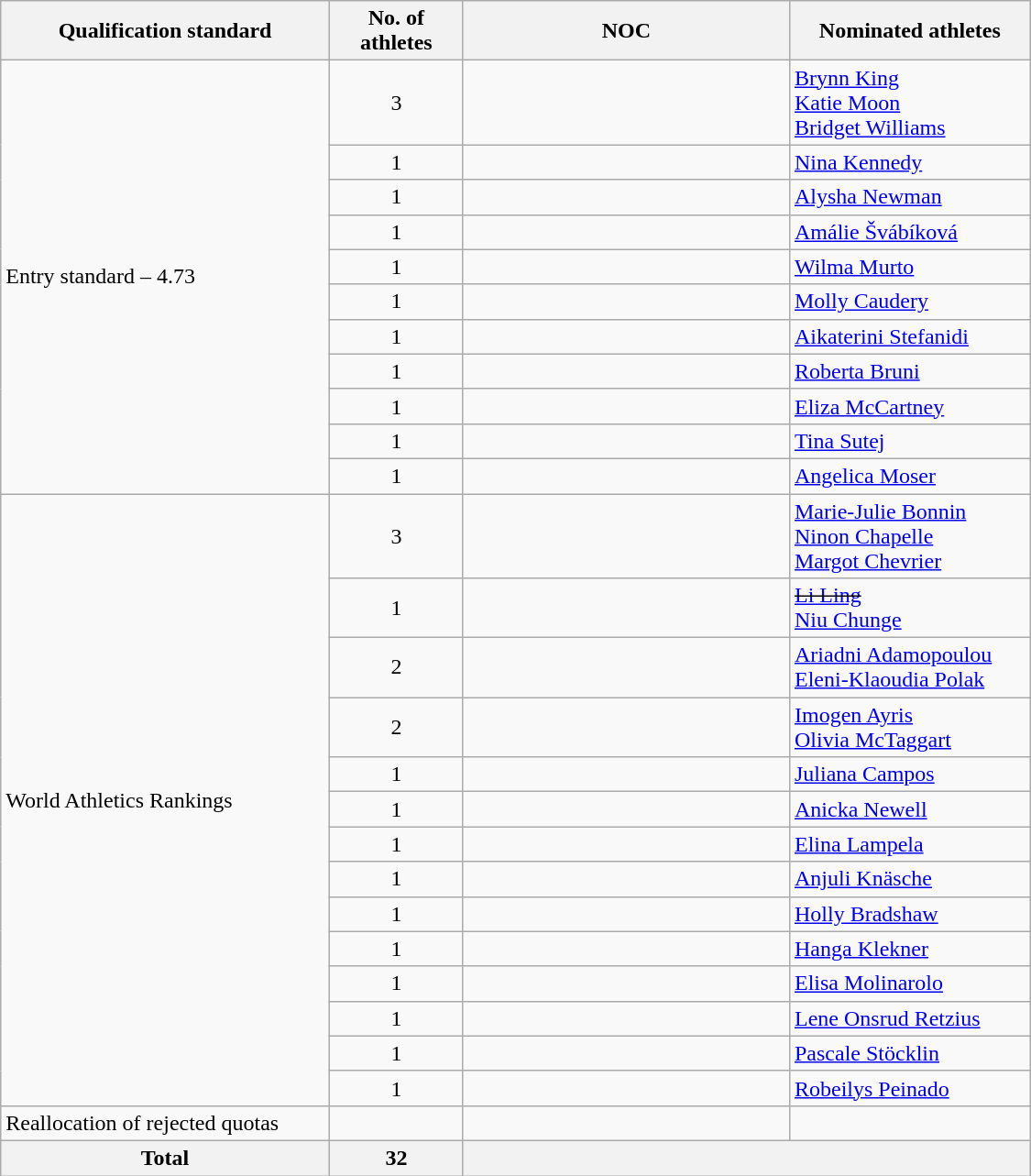<table class="wikitable sortable" style="text-align:left; width:750px;">
<tr>
<th>Qualification standard</th>
<th width=90>No. of athletes</th>
<th width=230>NOC</th>
<th>Nominated athletes</th>
</tr>
<tr>
<td rowspan=11>Entry standard – 4.73</td>
<td align=center>3</td>
<td></td>
<td><a href='#'>Brynn King</a><br><a href='#'>Katie Moon</a><br><a href='#'>Bridget Williams</a></td>
</tr>
<tr>
<td align=center>1</td>
<td></td>
<td><a href='#'>Nina Kennedy</a></td>
</tr>
<tr>
<td align=center>1</td>
<td></td>
<td><a href='#'>Alysha Newman</a></td>
</tr>
<tr>
<td align=center>1</td>
<td></td>
<td><a href='#'>Amálie Švábíková</a></td>
</tr>
<tr>
<td align=center>1</td>
<td></td>
<td><a href='#'>Wilma Murto</a></td>
</tr>
<tr>
<td align=center>1</td>
<td></td>
<td><a href='#'>Molly Caudery</a></td>
</tr>
<tr>
<td align=center>1</td>
<td></td>
<td><a href='#'>Aikaterini Stefanidi</a></td>
</tr>
<tr>
<td align=center>1</td>
<td></td>
<td><a href='#'>Roberta Bruni</a></td>
</tr>
<tr>
<td align=center>1</td>
<td></td>
<td><a href='#'>Eliza McCartney</a></td>
</tr>
<tr>
<td align=center>1</td>
<td></td>
<td><a href='#'>Tina Sutej</a></td>
</tr>
<tr>
<td align=center>1</td>
<td></td>
<td><a href='#'>Angelica Moser</a></td>
</tr>
<tr>
<td rowspan=14>World Athletics Rankings</td>
<td align=center>3</td>
<td></td>
<td><a href='#'>Marie-Julie Bonnin</a><br><a href='#'>Ninon Chapelle</a><br><a href='#'>Margot Chevrier</a></td>
</tr>
<tr>
<td align=center>1</td>
<td></td>
<td><s><a href='#'>Li Ling</a></s><br><a href='#'>Niu Chunge</a></td>
</tr>
<tr>
<td align=center>2</td>
<td></td>
<td><a href='#'>Ariadni Adamopoulou</a><br><a href='#'>Eleni-Klaoudia Polak</a></td>
</tr>
<tr>
<td align=center>2</td>
<td></td>
<td><a href='#'>Imogen Ayris</a><br><a href='#'>Olivia McTaggart</a></td>
</tr>
<tr>
<td align=center>1</td>
<td></td>
<td><a href='#'>Juliana Campos</a></td>
</tr>
<tr>
<td align=center>1</td>
<td></td>
<td><a href='#'>Anicka Newell</a></td>
</tr>
<tr>
<td align=center>1</td>
<td></td>
<td><a href='#'>Elina Lampela</a></td>
</tr>
<tr>
<td align=center>1</td>
<td></td>
<td><a href='#'>Anjuli Knäsche</a></td>
</tr>
<tr>
<td align=center>1</td>
<td></td>
<td><a href='#'>Holly Bradshaw</a></td>
</tr>
<tr>
<td align=center>1</td>
<td></td>
<td><a href='#'>Hanga Klekner</a></td>
</tr>
<tr>
<td align=center>1</td>
<td></td>
<td><a href='#'>Elisa Molinarolo</a></td>
</tr>
<tr>
<td align=center>1</td>
<td></td>
<td><a href='#'>Lene Onsrud Retzius</a></td>
</tr>
<tr>
<td align=center>1</td>
<td></td>
<td><a href='#'>Pascale Stöcklin</a></td>
</tr>
<tr>
<td align=center>1</td>
<td></td>
<td><a href='#'>Robeilys Peinado</a></td>
</tr>
<tr>
<td>Reallocation of rejected quotas</td>
<td align=center></td>
<td></td>
<td></td>
</tr>
<tr>
<th>Total</th>
<th>32</th>
<th colspan=2></th>
</tr>
</table>
